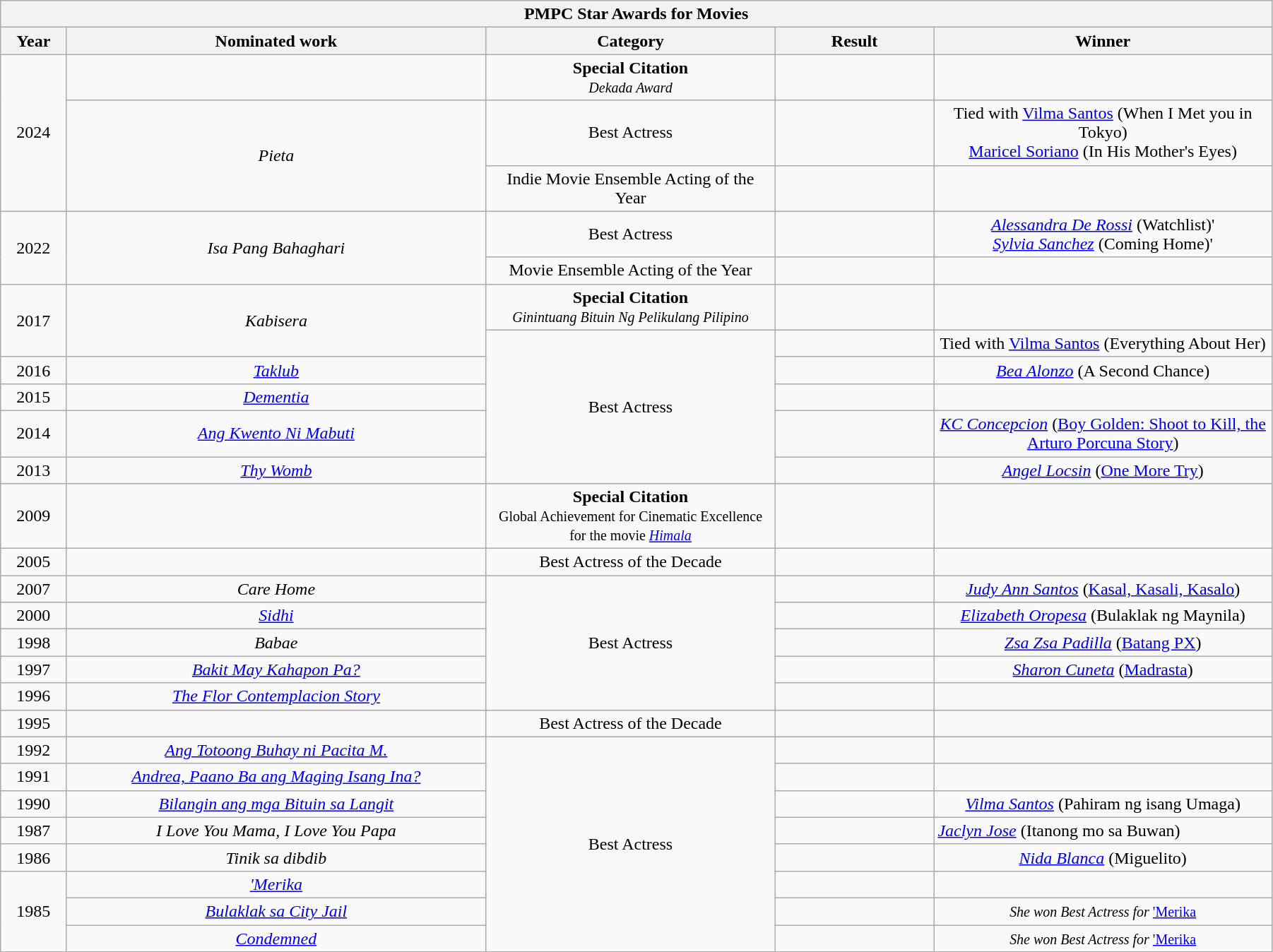<table width="95%" class="wikitable sortable">
<tr>
<th colspan="5" align="center"><strong>PMPC Star Awards for Movies</strong></th>
</tr>
<tr>
<th width="33">Year</th>
<th width="250">Nominated work</th>
<th width="170">Category</th>
<th width="90">Result</th>
<th width="200">Winner</th>
</tr>
<tr>
<td rowspan = 3 align="center">2024</td>
<td align="center"></td>
<td align="center"><strong>Special Citation</strong><br><small> <em>Dekada Award</em></small></td>
<td></td>
</tr>
<tr>
<td rowspan = 2 align="center"><em>Pieta</em></td>
<td align="center">Best Actress</td>
<td></td>
<td align="center">Tied with <a href='#'>Vilma Santos</a> (When I Met you in Tokyo) <br> <a href='#'>Maricel Soriano</a> (In His Mother's Eyes)</td>
</tr>
<tr>
<td align="center">Indie Movie Ensemble Acting of the Year</td>
<td></td>
</tr>
<tr>
<td rowspan = 2 align="center">2022</td>
<td rowspan = 2 align="center"><em>Isa Pang Bahaghari</em></td>
<td align="center">Best Actress</td>
<td></td>
<td align="center"><em><a href='#'>Alessandra De Rossi</a></em> (Watchlist)'<br><em><a href='#'>Sylvia Sanchez</a></em> (Coming Home)'</td>
</tr>
<tr>
<td align="center">Movie Ensemble Acting of the Year</td>
<td></td>
</tr>
<tr>
<td rowspan = 2 align="center">2017</td>
<td rowspan = 2 align="center"><em>Kabisera</em></td>
<td align="center"><strong>Special Citation</strong><br><small> <em>Ginintuang Bituin Ng Pelikulang Pilipino </em></small></td>
<td></td>
<td></td>
</tr>
<tr>
<td align="center" rowspan=5>Best Actress</td>
<td></td>
<td align="center">Tied with <a href='#'>Vilma Santos</a> (Everything About Her)</td>
</tr>
<tr>
<td align="center">2016</td>
<td align="center"><em><a href='#'>Taklub</a></em></td>
<td></td>
<td align="center"><em><a href='#'>Bea Alonzo</a></em> (A Second Chance)</td>
</tr>
<tr>
<td align="center">2015</td>
<td align="center"><em><a href='#'>Dementia</a></em></td>
<td></td>
<td></td>
</tr>
<tr>
<td align="center">2014</td>
<td align="center"><em><a href='#'>Ang Kwento Ni Mabuti</a></em></td>
<td></td>
<td align="center"><em><a href='#'>KC Concepcion</a></em> (<a href='#'>Boy Golden: Shoot to Kill, the Arturo Porcuna Story</a>)</td>
</tr>
<tr>
<td align="center">2013</td>
<td align="center"><em><a href='#'>Thy Womb</a></em></td>
<td></td>
<td align="center"><em><a href='#'>Angel Locsin</a></em> (<a href='#'>One More Try</a>)</td>
</tr>
<tr>
<td align="center">2009</td>
<td align="center"></td>
<td align="center"><strong>Special Citation</strong><br><small> Global Achievement for Cinematic Excellence for the movie <em><a href='#'>Himala</a></em></small></td>
<td></td>
<td></td>
</tr>
<tr>
<td align="center">2005</td>
<td align="center"></td>
<td align="center">Best Actress of the Decade</td>
<td></td>
<td></td>
</tr>
<tr>
<td align="center">2007</td>
<td align="center"><em>Care Home</em></td>
<td align="center" rowspan=5>Best Actress</td>
<td></td>
<td align="center"><em><a href='#'>Judy Ann Santos</a></em> (<a href='#'>Kasal, Kasali, Kasalo</a>)</td>
</tr>
<tr>
<td align="center">2000</td>
<td align="center"><em><a href='#'>Sidhi</a> </em></td>
<td></td>
<td align="center"><em><a href='#'>Elizabeth Oropesa</a></em> (Bulaklak ng Maynila)</td>
</tr>
<tr>
<td align="center">1998</td>
<td align="center"><em>Babae</em></td>
<td></td>
<td align="center"><em><a href='#'>Zsa Zsa Padilla</a></em> (<a href='#'>Batang PX</a>)</td>
</tr>
<tr>
<td align="center">1997</td>
<td align="center"><em><a href='#'>Bakit May Kahapon Pa?</a></em></td>
<td></td>
<td align="center"><em><a href='#'>Sharon Cuneta</a></em> (<a href='#'>Madrasta</a>)</td>
</tr>
<tr>
<td align="center">1996</td>
<td align="center"><em><a href='#'>The Flor Contemplacion Story</a></em></td>
<td></td>
<td></td>
</tr>
<tr>
<td align="center">1995</td>
<td align="center"></td>
<td align="center">Best Actress of the Decade</td>
<td></td>
<td></td>
</tr>
<tr>
<td align="center">1992</td>
<td align="center"><em><a href='#'>Ang Totoong Buhay ni Pacita M.</a></em></td>
<td align="center" rowspan=9>Best Actress</td>
<td></td>
<td></td>
</tr>
<tr>
<td align="center">1991</td>
<td align="center"><em><a href='#'>Andrea, Paano Ba ang Maging Isang Ina?</a></em></td>
<td></td>
<td></td>
</tr>
<tr>
<td align="center">1990</td>
<td align="center"><em><a href='#'>Bilangin ang mga Bituin sa Langit</a></em></td>
<td></td>
<td align="center"><em><a href='#'>Vilma Santos</a></em> (Pahiram ng isang Umaga)</td>
</tr>
<tr>
<td align="center">1987</td>
<td align="center"><em>I Love You Mama, I Love You Papa</em></td>
<td></td>
<td><em><a href='#'>Jaclyn Jose</a></em> (Itanong mo sa Buwan)</td>
</tr>
<tr>
<td align="center">1986</td>
<td align="center"><em>Tinik sa dibdib</em></td>
<td></td>
<td align="center"><em><a href='#'>Nida Blanca</a></em> (Miguelito)</td>
</tr>
<tr>
<td rowspan=3 align="center">1985</td>
<td align="center"><em><a href='#'>'Merika</a></em></td>
<td></td>
<td></td>
</tr>
<tr>
<td align="center"><em><a href='#'>Bulaklak sa City Jail</a></em></td>
<td></td>
<td align="center"><small><em>She won Best Actress for </em><a href='#'>'Merika</a><em> </em></small></td>
</tr>
<tr>
<td align="center"><em><a href='#'>Condemned</a></em></td>
<td></td>
<td align="center"><small><em>She won Best Actress for </em><a href='#'>'Merika</a><em> </em></small></td>
</tr>
</table>
